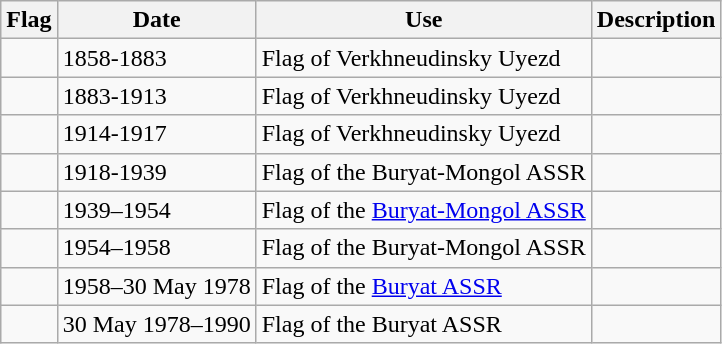<table class="wikitable">
<tr>
<th>Flag</th>
<th>Date</th>
<th>Use</th>
<th>Description</th>
</tr>
<tr>
<td></td>
<td>1858-1883</td>
<td>Flag of Verkhneudinsky Uyezd</td>
<td></td>
</tr>
<tr>
<td></td>
<td>1883-1913</td>
<td>Flag of Verkhneudinsky Uyezd</td>
<td></td>
</tr>
<tr>
<td></td>
<td>1914-1917</td>
<td>Flag of Verkhneudinsky Uyezd</td>
<td></td>
</tr>
<tr>
<td></td>
<td>1918-1939</td>
<td>Flag of the Buryat-Mongol ASSR</td>
<td></td>
</tr>
<tr>
<td></td>
<td>1939–1954</td>
<td>Flag of the <a href='#'>Buryat-Mongol ASSR</a></td>
<td></td>
</tr>
<tr>
<td></td>
<td>1954–1958</td>
<td>Flag of the Buryat-Mongol ASSR</td>
<td></td>
</tr>
<tr>
<td></td>
<td>1958–30 May 1978</td>
<td>Flag of the <a href='#'>Buryat ASSR</a></td>
<td></td>
</tr>
<tr>
<td></td>
<td>30 May 1978–1990</td>
<td>Flag of the Buryat ASSR</td>
<td></td>
</tr>
</table>
